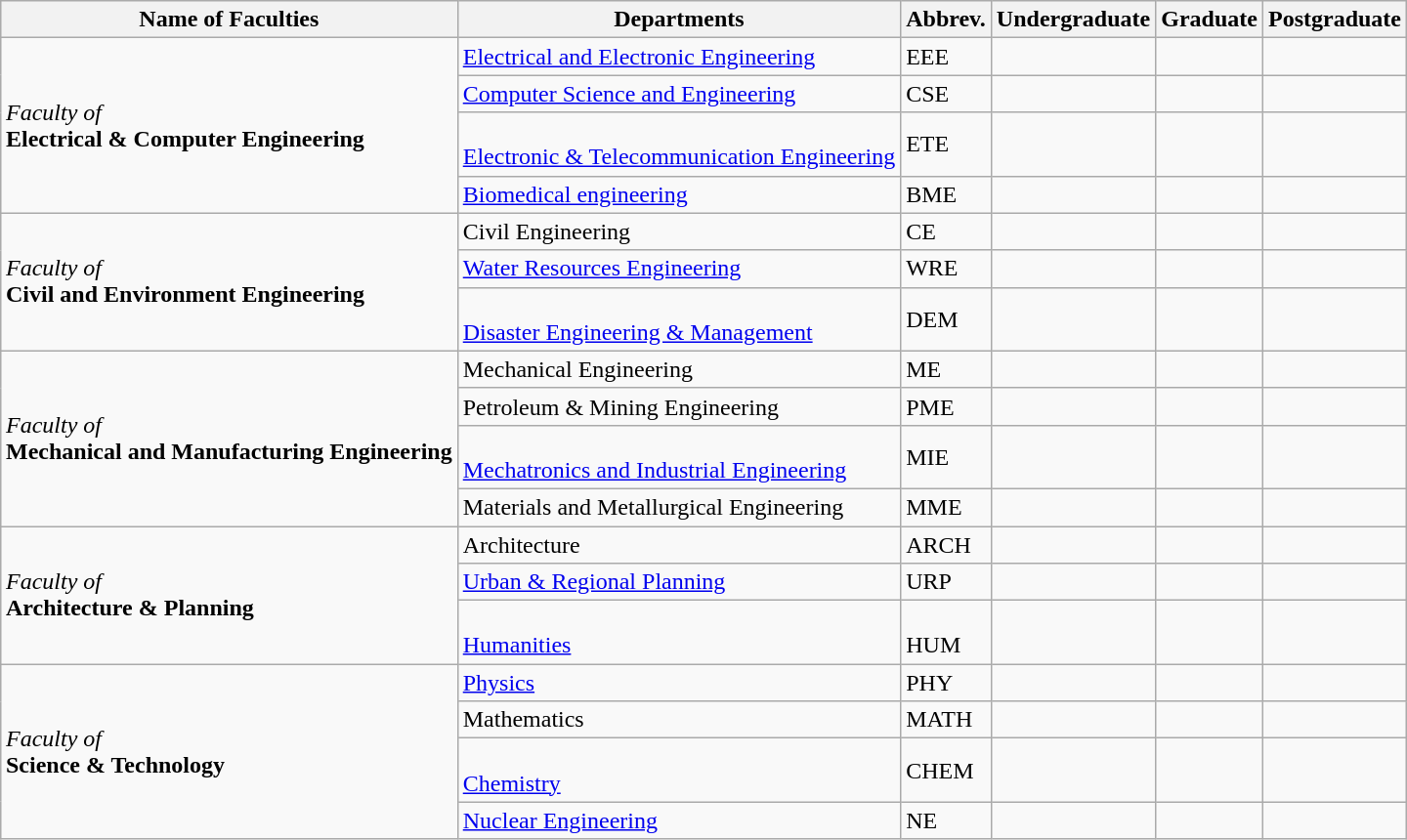<table class="wikitable" style="margin-left:auto; margin-right:auto">
<tr>
<th>Name of Faculties</th>
<th>Departments</th>
<th>Abbrev.</th>
<th>Undergraduate</th>
<th>Graduate</th>
<th>Postgraduate</th>
</tr>
<tr>
<td rowspan="4"><em>Faculty of</em><br> <strong>Electrical & Computer Engineering</strong></td>
<td><a href='#'>Electrical and Electronic Engineering</a></td>
<td>EEE</td>
<td></td>
<td></td>
<td></td>
</tr>
<tr>
<td><a href='#'>Computer Science and Engineering</a></td>
<td>CSE</td>
<td></td>
<td></td>
<td></td>
</tr>
<tr>
<td><br><a href='#'>Electronic & Telecommunication Engineering</a></td>
<td>ETE</td>
<td></td>
<td></td>
<td></td>
</tr>
<tr>
<td><a href='#'>Biomedical engineering</a></td>
<td>BME</td>
<td></td>
<td></td>
<td></td>
</tr>
<tr>
<td rowspan="3"><em>Faculty of</em><br> <strong>Civil and Environment Engineering</strong></td>
<td>Civil Engineering</td>
<td>CE</td>
<td></td>
<td></td>
<td></td>
</tr>
<tr>
<td Water resource Engineering><a href='#'>Water Resources Engineering</a></td>
<td>WRE</td>
<td></td>
<td></td>
<td></td>
</tr>
<tr>
<td><br><a href='#'>Disaster Engineering & Management</a></td>
<td>DEM</td>
<td></td>
<td></td>
<td></td>
</tr>
<tr>
<td rowspan="4"><em>Faculty of</em><br> <strong>Mechanical and Manufacturing Engineering</strong></td>
<td>Mechanical Engineering</td>
<td>ME</td>
<td></td>
<td></td>
<td></td>
</tr>
<tr>
<td>Petroleum & Mining Engineering</td>
<td>PME</td>
<td></td>
<td></td>
<td></td>
</tr>
<tr>
<td><br><a href='#'>Mechatronics and Industrial Engineering</a></td>
<td>MIE</td>
<td></td>
<td></td>
<td></td>
</tr>
<tr>
<td Materials and Metallurgical Engineering>Materials and Metallurgical Engineering</td>
<td>MME</td>
<td></td>
<td></td>
<td></td>
</tr>
<tr>
<td rowspan="3"><em>Faculty of</em><br> <strong>Architecture & Planning</strong></td>
<td>Architecture</td>
<td>ARCH</td>
<td></td>
<td></td>
<td></td>
</tr>
<tr>
<td><a href='#'>Urban & Regional Planning</a></td>
<td>URP</td>
<td></td>
<td></td>
<td></td>
</tr>
<tr>
<td><br><a href='#'>Humanities</a></td>
<td><br>HUM</td>
<td></td>
<td></td>
<td></td>
</tr>
<tr>
<td rowspan="5"><em>Faculty of</em><br> <strong>Science & Technology</strong></td>
<td><a href='#'>Physics</a></td>
<td>PHY</td>
<td></td>
<td></td>
<td></td>
</tr>
<tr>
<td>Mathematics</td>
<td>MATH</td>
<td></td>
<td></td>
<td></td>
</tr>
<tr>
<td><br><a href='#'>Chemistry</a></td>
<td>CHEM</td>
<td></td>
<td></td>
<td></td>
</tr>
<tr>
<td><a href='#'>Nuclear Engineering</a></td>
<td>NE</td>
<td></td>
<td></td>
<td></td>
</tr>
</table>
